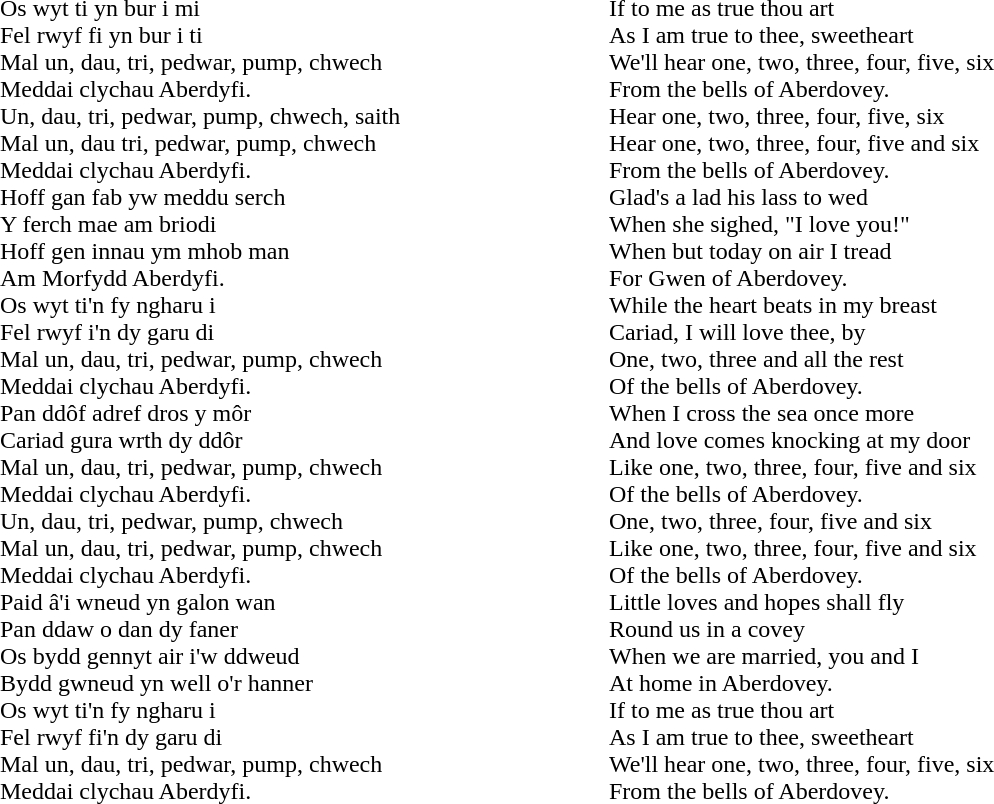<table border="0" width="800" cellpadding="10">
<tr>
<td><br>Os wyt ti yn bur i mi<br>
Fel rwyf fi yn bur i ti<br>
Mal un, dau, tri, pedwar, pump, chwech<br>
Meddai clychau Aberdyfi.<br>
Un, dau, tri, pedwar, pump, chwech, saith<br>
Mal un, dau tri, pedwar, pump, chwech<br>
Meddai clychau Aberdyfi.<br>Hoff gan fab yw meddu serch<br>
Y ferch mae am briodi<br>
Hoff gen innau ym mhob man<br>
Am Morfydd Aberdyfi.<br>
Os wyt ti'n fy ngharu i<br>
Fel rwyf i'n dy garu di<br>
Mal un, dau, tri, pedwar, pump, chwech<br>
Meddai clychau Aberdyfi.<br>Pan ddôf adref dros y môr<br>
Cariad gura wrth dy ddôr<br>
Mal un, dau, tri, pedwar, pump, chwech<br>
Meddai clychau Aberdyfi.<br>
Un, dau, tri, pedwar, pump, chwech<br>
Mal un, dau, tri, pedwar, pump, chwech<br>
Meddai clychau Aberdyfi.<br>Paid â'i wneud yn galon wan<br>
Pan ddaw o dan dy faner<br>
Os bydd gennyt air i'w ddweud<br>
Bydd gwneud yn well o'r hanner<br>
Os wyt ti'n fy ngharu i<br>
Fel rwyf fi'n dy garu di<br>
Mal un, dau, tri, pedwar, pump, chwech<br>
Meddai clychau Aberdyfi.<br></td>
<td><br>If to me as true thou art<br>
As I am true to thee, sweetheart<br>
We'll hear one, two, three, four, five, six<br>
From the bells of Aberdovey.<br>
Hear one, two, three, four, five, six<br>
Hear one, two, three, four, five and six<br>
From the bells of Aberdovey.<br>Glad's a lad his lass to wed<br>
When she sighed, "I love you!"<br>
When but today on air I tread<br>
For Gwen of Aberdovey.<br>
While the heart beats in my breast<br>
Cariad, I will love thee, by<br>
One, two, three and all the rest<br>
Of the bells of Aberdovey.<br>When I cross the sea once more<br>
And love comes knocking at my door<br>
Like one, two, three, four, five and six<br>
Of the bells of Aberdovey.<br>
One, two, three, four, five and six<br>
Like one, two, three, four, five and six<br>
Of the bells of Aberdovey.<br>Little loves and hopes shall fly<br>
Round us in a covey<br>
When we are married, you and I<br>
At home in Aberdovey.<br>
If to me as true thou art<br>
As I am true to thee, sweetheart<br>
We'll hear one, two, three, four, five, six<br>
From the bells of Aberdovey.<br></td>
</tr>
</table>
